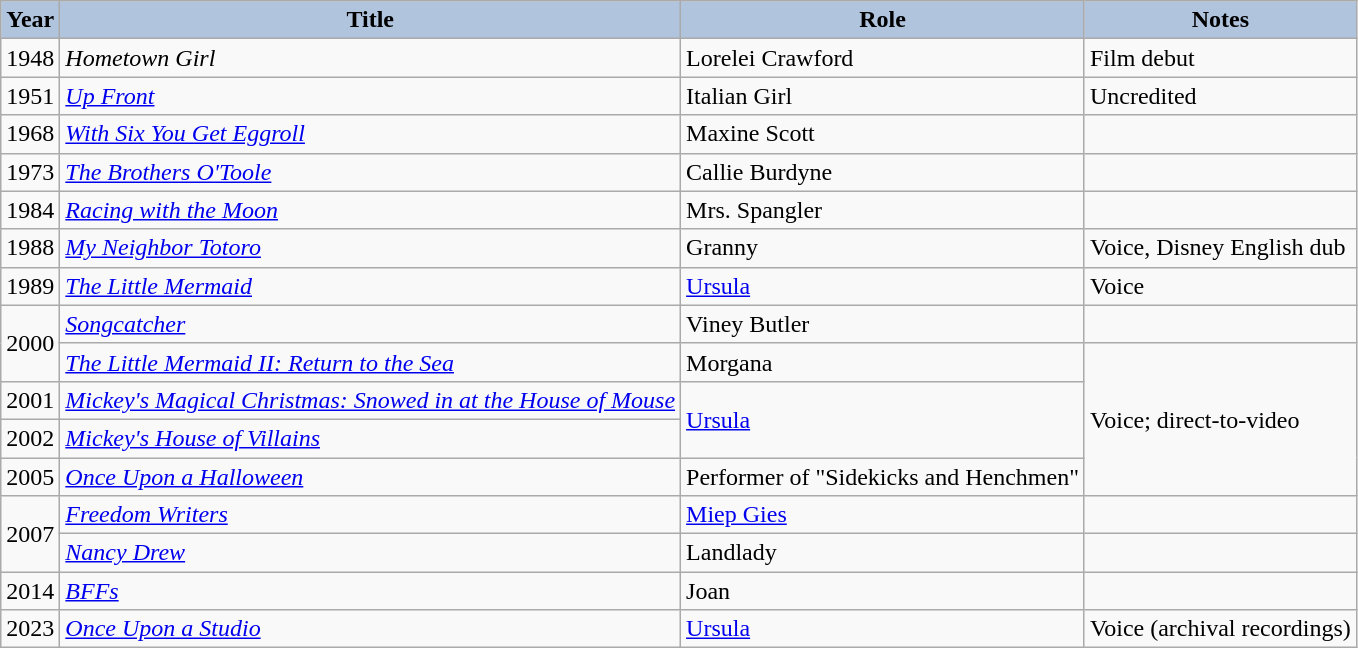<table class="wikitable">
<tr>
<th style="background:#B0C4DE;">Year</th>
<th style="background:#B0C4DE;">Title</th>
<th style="background:#B0C4DE;">Role</th>
<th style="background:#B0C4DE;">Notes</th>
</tr>
<tr>
<td>1948</td>
<td><em>Hometown Girl</em></td>
<td>Lorelei Crawford</td>
<td>Film debut</td>
</tr>
<tr>
<td>1951</td>
<td><em><a href='#'>Up Front</a></em></td>
<td>Italian Girl</td>
<td>Uncredited</td>
</tr>
<tr>
<td>1968</td>
<td><em><a href='#'>With Six You Get Eggroll</a></em></td>
<td>Maxine Scott</td>
<td></td>
</tr>
<tr>
<td>1973</td>
<td><em><a href='#'>The Brothers O'Toole</a></em></td>
<td>Callie Burdyne</td>
<td></td>
</tr>
<tr>
<td>1984</td>
<td><em><a href='#'>Racing with the Moon</a></em></td>
<td>Mrs. Spangler</td>
<td></td>
</tr>
<tr>
<td>1988</td>
<td><em><a href='#'>My Neighbor Totoro</a></em></td>
<td>Granny</td>
<td>Voice, Disney English dub</td>
</tr>
<tr>
<td>1989</td>
<td><em><a href='#'>The Little Mermaid</a></em></td>
<td><a href='#'>Ursula</a></td>
<td>Voice</td>
</tr>
<tr>
<td rowspan=2>2000</td>
<td><em><a href='#'>Songcatcher</a></em></td>
<td>Viney Butler</td>
<td></td>
</tr>
<tr>
<td><em><a href='#'>The Little Mermaid II: Return to the Sea</a></em></td>
<td>Morgana</td>
<td rowspan="4">Voice; direct-to-video</td>
</tr>
<tr>
<td>2001</td>
<td><em><a href='#'>Mickey's Magical Christmas: Snowed in at the House of Mouse</a></em></td>
<td rowspan="2"><a href='#'>Ursula</a></td>
</tr>
<tr>
<td>2002</td>
<td><em><a href='#'>Mickey's House of Villains</a></em></td>
</tr>
<tr>
<td>2005</td>
<td><em><a href='#'>Once Upon a Halloween</a></em></td>
<td>Performer of "Sidekicks and Henchmen"</td>
</tr>
<tr>
<td rowspan=2>2007</td>
<td><em><a href='#'>Freedom Writers</a></em></td>
<td><a href='#'>Miep Gies</a></td>
<td></td>
</tr>
<tr>
<td><em><a href='#'>Nancy Drew</a></em></td>
<td>Landlady</td>
<td></td>
</tr>
<tr>
<td>2014</td>
<td><em><a href='#'>BFFs</a></em></td>
<td>Joan</td>
<td></td>
</tr>
<tr>
<td>2023</td>
<td><em><a href='#'>Once Upon a Studio</a></em></td>
<td><a href='#'>Ursula</a></td>
<td>Voice (archival recordings)</td>
</tr>
</table>
